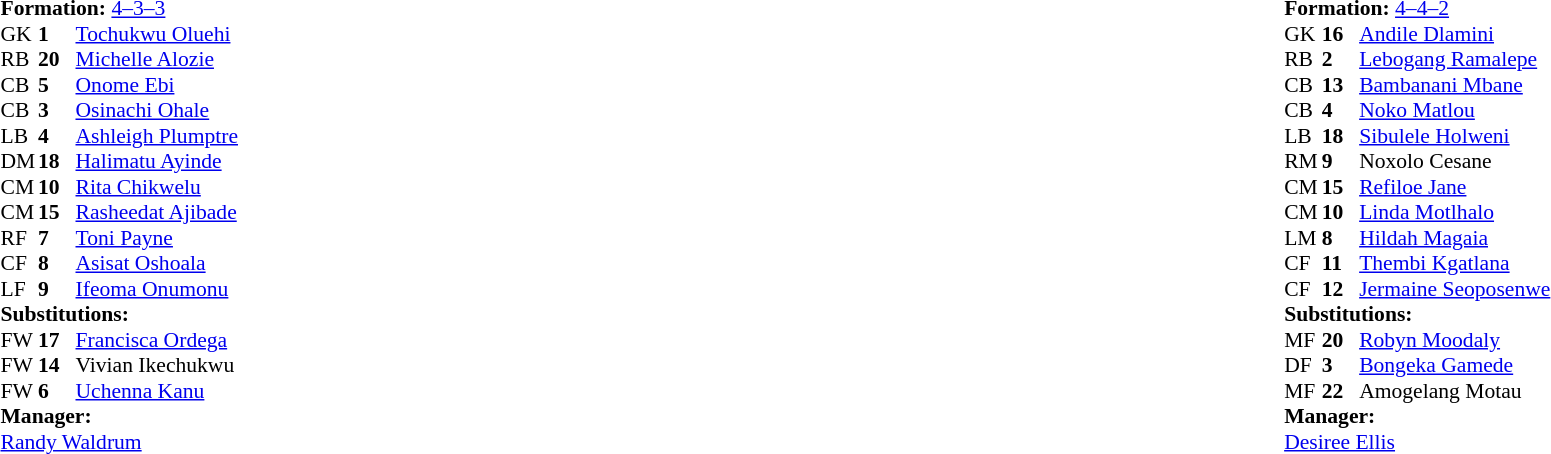<table width="100%">
<tr>
<td valign="top" width="50%"><br><table style="font-size:90%" cellspacing="0" cellpadding="0">
<tr>
<th width=25></th>
<th width=25></th>
</tr>
<tr>
<td colspan=3><strong>Formation:</strong> <a href='#'>4–3–3</a></td>
</tr>
<tr>
<td>GK</td>
<td><strong>1</strong></td>
<td><a href='#'>Tochukwu Oluehi</a></td>
</tr>
<tr>
<td>RB</td>
<td><strong>20</strong></td>
<td><a href='#'>Michelle Alozie</a></td>
<td></td>
</tr>
<tr>
<td>CB</td>
<td><strong>5</strong></td>
<td><a href='#'>Onome Ebi</a></td>
</tr>
<tr>
<td>CB</td>
<td><strong>3</strong></td>
<td><a href='#'>Osinachi Ohale</a></td>
</tr>
<tr>
<td>LB</td>
<td><strong>4</strong></td>
<td><a href='#'>Ashleigh Plumptre</a></td>
</tr>
<tr>
<td>DM</td>
<td><strong>18</strong></td>
<td><a href='#'>Halimatu Ayinde</a></td>
</tr>
<tr>
<td>CM</td>
<td><strong>10</strong></td>
<td><a href='#'>Rita Chikwelu</a></td>
<td></td>
</tr>
<tr>
<td>CM</td>
<td><strong>15</strong></td>
<td><a href='#'>Rasheedat Ajibade</a></td>
</tr>
<tr>
<td>RF</td>
<td><strong>7</strong></td>
<td><a href='#'>Toni Payne</a></td>
</tr>
<tr>
<td>CF</td>
<td><strong>8</strong></td>
<td><a href='#'>Asisat Oshoala</a></td>
<td></td>
</tr>
<tr>
<td>LF</td>
<td><strong>9</strong></td>
<td><a href='#'>Ifeoma Onumonu</a></td>
<td></td>
</tr>
<tr>
<td colspan=3><strong>Substitutions:</strong></td>
</tr>
<tr>
<td>FW</td>
<td><strong>17</strong></td>
<td><a href='#'>Francisca Ordega</a></td>
<td></td>
</tr>
<tr>
<td>FW</td>
<td><strong>14</strong></td>
<td>Vivian Ikechukwu</td>
<td></td>
</tr>
<tr>
<td>FW</td>
<td><strong>6</strong></td>
<td><a href='#'>Uchenna Kanu</a></td>
<td></td>
</tr>
<tr>
<td colspan=3><strong>Manager:</strong></td>
</tr>
<tr>
<td colspan=3> <a href='#'>Randy Waldrum</a></td>
</tr>
</table>
</td>
<td valign="top" width="50%"><br><table style="font-size:90%; margin:auto" cellspacing="0" cellpadding="0">
<tr>
<th width=25></th>
<th width=25></th>
</tr>
<tr>
<td colspan=3><strong>Formation:</strong> <a href='#'>4–4–2</a></td>
</tr>
<tr>
<td>GK</td>
<td><strong>16</strong></td>
<td><a href='#'>Andile Dlamini</a></td>
</tr>
<tr>
<td>RB</td>
<td><strong>2</strong></td>
<td><a href='#'>Lebogang Ramalepe</a></td>
</tr>
<tr>
<td>CB</td>
<td><strong>13</strong></td>
<td><a href='#'>Bambanani Mbane</a></td>
</tr>
<tr>
<td>CB</td>
<td><strong>4</strong></td>
<td><a href='#'>Noko Matlou</a></td>
</tr>
<tr>
<td>LB</td>
<td><strong>18</strong></td>
<td><a href='#'>Sibulele Holweni</a></td>
<td></td>
</tr>
<tr>
<td>RM</td>
<td><strong>9</strong></td>
<td>Noxolo Cesane</td>
</tr>
<tr>
<td>CM</td>
<td><strong>15</strong></td>
<td><a href='#'>Refiloe Jane</a></td>
</tr>
<tr>
<td>CM</td>
<td><strong>10</strong></td>
<td><a href='#'>Linda Motlhalo</a></td>
</tr>
<tr>
<td>LM</td>
<td><strong>8</strong></td>
<td><a href='#'>Hildah Magaia</a></td>
<td></td>
</tr>
<tr>
<td>CF</td>
<td><strong>11</strong></td>
<td><a href='#'>Thembi Kgatlana</a></td>
<td></td>
</tr>
<tr>
<td>CF</td>
<td><strong>12</strong></td>
<td><a href='#'>Jermaine Seoposenwe</a></td>
</tr>
<tr>
<td colspan=3><strong>Substitutions:</strong></td>
</tr>
<tr>
<td>MF</td>
<td><strong>20</strong></td>
<td><a href='#'>Robyn Moodaly</a></td>
<td></td>
</tr>
<tr>
<td>DF</td>
<td><strong>3</strong></td>
<td><a href='#'>Bongeka Gamede</a></td>
<td></td>
</tr>
<tr>
<td>MF</td>
<td><strong>22</strong></td>
<td>Amogelang Motau</td>
<td></td>
</tr>
<tr>
<td colspan=3><strong>Manager:</strong></td>
</tr>
<tr>
<td colspan=3><a href='#'>Desiree Ellis</a></td>
</tr>
</table>
</td>
</tr>
</table>
